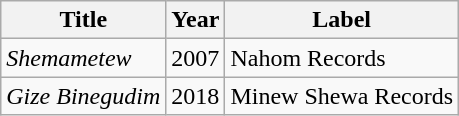<table class="wikitable">
<tr>
<th>Title</th>
<th>Year</th>
<th>Label</th>
</tr>
<tr>
<td><em>Shemametew</em></td>
<td>2007</td>
<td>Nahom Records</td>
</tr>
<tr>
<td><em>Gize Binegudim</em></td>
<td>2018</td>
<td>Minew Shewa Records</td>
</tr>
</table>
